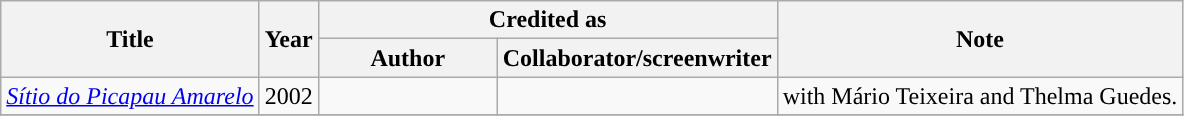<table class="wikitable">
<tr>
<th rowspan="2">Title</th>
<th rowspan="2">Year</th>
<th colspan="2">Credited as</th>
<th rowspan="2">Note</th>
</tr>
<tr>
<th scope="col" style="width:7em">Author</th>
<th scope="col" style="width:7em">Collaborator/screenwriter</th>
</tr>
<tr>
<td><em><a href='#'>Sítio do Picapau Amarelo</a></em></td>
<td>2002</td>
<td></td>
<td></td>
<td>with Mário Teixeira and Thelma Guedes.</td>
</tr>
<tr>
</tr>
</table>
